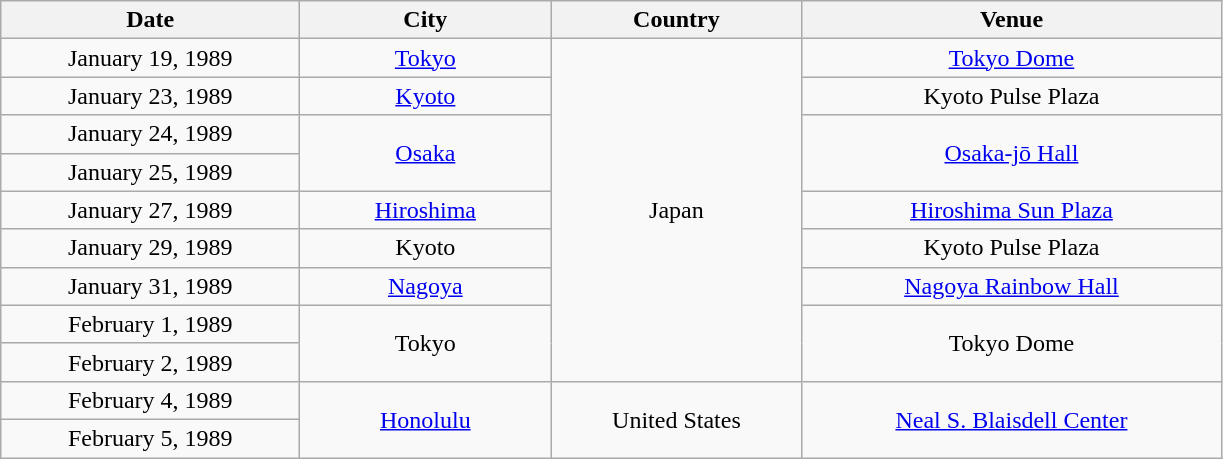<table class="wikitable plainrowheaders" style="text-align:center;">
<tr>
<th scope="col" style="width:12em;">Date</th>
<th scope="col" style="width:10em;">City</th>
<th scope="col" style="width:10em;">Country</th>
<th scope="col" style="width:17em;">Venue</th>
</tr>
<tr>
<td>January 19, 1989</td>
<td><a href='#'>Tokyo</a></td>
<td rowspan="9">Japan</td>
<td><a href='#'>Tokyo Dome</a></td>
</tr>
<tr>
<td>January 23, 1989</td>
<td><a href='#'>Kyoto</a></td>
<td>Kyoto Pulse Plaza</td>
</tr>
<tr>
<td>January 24, 1989</td>
<td rowspan="2"><a href='#'>Osaka</a></td>
<td rowspan="2"><a href='#'>Osaka-jō Hall</a></td>
</tr>
<tr>
<td>January 25, 1989</td>
</tr>
<tr>
<td>January 27, 1989</td>
<td><a href='#'>Hiroshima</a></td>
<td><a href='#'>Hiroshima Sun Plaza</a></td>
</tr>
<tr>
<td>January 29, 1989</td>
<td>Kyoto</td>
<td>Kyoto Pulse Plaza</td>
</tr>
<tr>
<td>January 31, 1989</td>
<td><a href='#'>Nagoya</a></td>
<td><a href='#'>Nagoya Rainbow Hall</a></td>
</tr>
<tr>
<td>February 1, 1989</td>
<td rowspan="2">Tokyo</td>
<td rowspan="2">Tokyo Dome</td>
</tr>
<tr>
<td>February 2, 1989</td>
</tr>
<tr>
<td>February 4, 1989</td>
<td rowspan="2"><a href='#'>Honolulu</a></td>
<td rowspan="2">United States</td>
<td rowspan="2"><a href='#'>Neal S. Blaisdell Center</a></td>
</tr>
<tr>
<td>February 5, 1989</td>
</tr>
</table>
